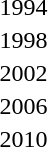<table>
<tr>
<td>1994</td>
<td></td>
<td></td>
<td></td>
</tr>
<tr>
<td>1998</td>
<td></td>
<td></td>
<td></td>
</tr>
<tr>
<td>2002</td>
<td></td>
<td></td>
<td></td>
</tr>
<tr>
<td>2006</td>
<td></td>
<td></td>
<td></td>
</tr>
<tr>
<td>2010<br></td>
<td></td>
<td></td>
<td></td>
</tr>
</table>
